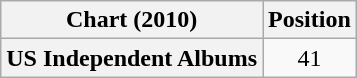<table class="wikitable sortable plainrowheaders" style="text-align:center">
<tr>
<th scope="col">Chart (2010)</th>
<th scope="col">Position</th>
</tr>
<tr>
<th scope="row">US Independent Albums</th>
<td>41</td>
</tr>
</table>
